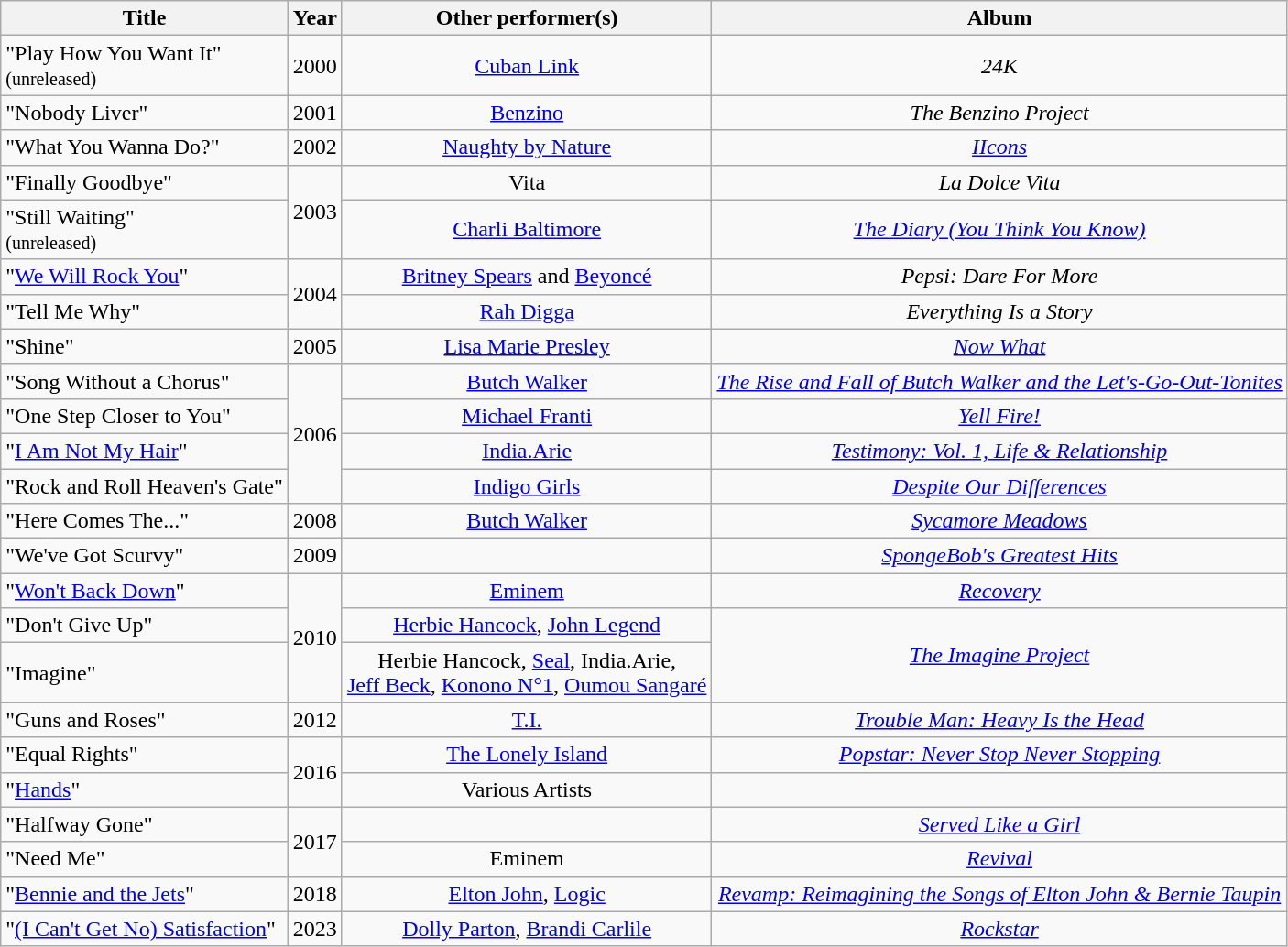<table class="wikitable plainrowheaders" style="text-align:center;">
<tr>
<th scope="col">Title</th>
<th scope="col">Year</th>
<th scope="col">Other performer(s)</th>
<th scope="col">Album</th>
</tr>
<tr>
<td align="left">"Play How You Want It" <br><small>(unreleased)<br></small></td>
<td>2000</td>
<td><a href='#'>Cuban Link</a></td>
<td><em>24K</em></td>
</tr>
<tr>
<td align="left">"Nobody Liver"</td>
<td>2001</td>
<td><a href='#'>Benzino</a></td>
<td><em>The Benzino Project</em></td>
</tr>
<tr>
<td align="left">"What You Wanna Do?"</td>
<td>2002</td>
<td><a href='#'>Naughty by Nature</a></td>
<td><em><a href='#'>IIcons</a></em></td>
</tr>
<tr>
<td align="left">"Finally Goodbye"</td>
<td rowspan="2">2003</td>
<td>Vita</td>
<td><em>La Dolce Vita</em></td>
</tr>
<tr>
<td align="left">"Still Waiting" <br><small>(unreleased)<br></small></td>
<td><a href='#'>Charli Baltimore</a></td>
<td><em><a href='#'>The Diary (You Think You Know)</a></em></td>
</tr>
<tr>
<td align="left">"<a href='#'>We Will Rock You</a>"</td>
<td rowspan="2">2004</td>
<td><a href='#'>Britney Spears</a> and <a href='#'>Beyoncé</a></td>
<td><em>Pepsi: Dare For More</em></td>
</tr>
<tr>
<td align="left">"Tell Me Why"</td>
<td><a href='#'>Rah Digga</a></td>
<td><em>Everything Is a Story</em></td>
</tr>
<tr>
<td align="left">"Shine"</td>
<td>2005</td>
<td><a href='#'>Lisa Marie Presley</a></td>
<td><em><a href='#'>Now What</a></em></td>
</tr>
<tr>
<td align="left">"Song Without a Chorus"</td>
<td rowspan="4">2006</td>
<td><a href='#'>Butch Walker</a></td>
<td><em><a href='#'>The Rise and Fall of Butch Walker and the Let's-Go-Out-Tonites</a></em></td>
</tr>
<tr>
<td align="left">"One Step Closer to You"</td>
<td><a href='#'>Michael Franti</a></td>
<td><em><a href='#'>Yell Fire!</a></em></td>
</tr>
<tr>
<td align="left">"<a href='#'>I Am Not My Hair</a>"</td>
<td><a href='#'>India.Arie</a></td>
<td><em><a href='#'>Testimony: Vol. 1, Life & Relationship</a></em></td>
</tr>
<tr>
<td align="left">"Rock and Roll Heaven's Gate"</td>
<td><a href='#'>Indigo Girls</a></td>
<td><em><a href='#'>Despite Our Differences</a></em></td>
</tr>
<tr>
<td align="left">"Here Comes The..."</td>
<td>2008</td>
<td><a href='#'>Butch Walker</a></td>
<td><em><a href='#'>Sycamore Meadows</a></em></td>
</tr>
<tr>
<td align="left">"We've Got Scurvy"</td>
<td>2009</td>
<td></td>
<td><em><a href='#'>SpongeBob's Greatest Hits</a></em></td>
</tr>
<tr>
<td align="left">"<a href='#'>Won't Back Down</a>"</td>
<td rowspan="3">2010</td>
<td><a href='#'>Eminem</a></td>
<td><em><a href='#'>Recovery</a></em></td>
</tr>
<tr>
<td align="left">"Don't Give Up"</td>
<td rowspan="1"><a href='#'>Herbie Hancock</a>, <a href='#'>John Legend</a></td>
<td rowspan="2"><em><a href='#'>The Imagine Project</a></em></td>
</tr>
<tr>
<td align="left">"Imagine"</td>
<td>Herbie Hancock, <a href='#'>Seal</a>, India.Arie,<br><a href='#'>Jeff Beck</a>, <a href='#'>Konono N°1</a>, <a href='#'>Oumou Sangaré</a></td>
</tr>
<tr>
<td align="left">"Guns and Roses"</td>
<td>2012</td>
<td><a href='#'>T.I.</a></td>
<td><em><a href='#'>Trouble Man: Heavy Is the Head</a></em></td>
</tr>
<tr>
<td align="left">"Equal Rights"</td>
<td rowspan="2">2016</td>
<td><a href='#'>The Lonely Island</a></td>
<td><em><a href='#'>Popstar: Never Stop Never Stopping</a></em></td>
</tr>
<tr>
<td align="left">"<a href='#'>Hands</a>"</td>
<td>Various Artists</td>
<td></td>
</tr>
<tr>
<td align="left">"Halfway Gone"</td>
<td rowspan="2">2017</td>
<td></td>
<td><em><a href='#'>Served Like a Girl</a></em></td>
</tr>
<tr>
<td align="left">"Need Me"</td>
<td>Eminem</td>
<td><em><a href='#'>Revival</a></em></td>
</tr>
<tr>
<td align="left">"<a href='#'>Bennie and the Jets</a>"</td>
<td>2018</td>
<td><a href='#'>Elton John</a>, <a href='#'>Logic</a></td>
<td><em><a href='#'>Revamp: Reimagining the Songs of Elton John & Bernie Taupin</a></em></td>
</tr>
<tr>
<td align="left">"<a href='#'>(I Can't Get No) Satisfaction</a>"</td>
<td>2023</td>
<td><a href='#'>Dolly Parton</a>, <a href='#'>Brandi Carlile</a></td>
<td><em><a href='#'>Rockstar</a></em></td>
</tr>
</table>
